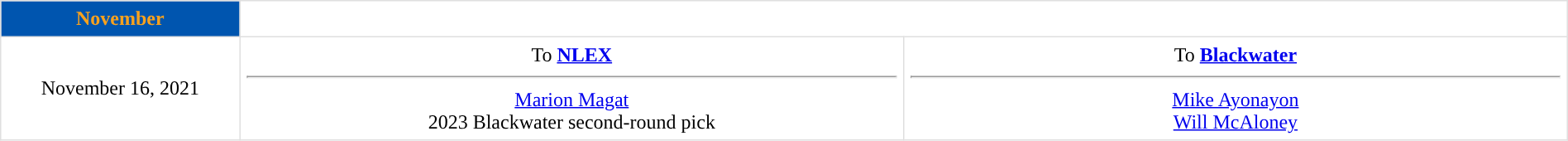<table border=1 style="border-collapse:collapse; text-align: center; width: 100%" bordercolor="#DFDFDF"  cellpadding="5">
<tr bgcolor="eeeeee">
<th style="background:#0055AF; color:#F9A21D; ">November</th>
</tr>
<tr>
<td style="width:12%" rowspan=2>November 16, 2021</td>
<td style="width:33.3%" valign="top">To <strong><a href='#'>NLEX</a></strong><hr><a href='#'>Marion Magat</a><br>2023 Blackwater second-round pick</td>
<td style="width:33.3%" valign="top">To <strong><a href='#'>Blackwater</a></strong><hr><a href='#'>Mike Ayonayon</a><br><a href='#'>Will McAloney</a></td>
</tr>
</table>
